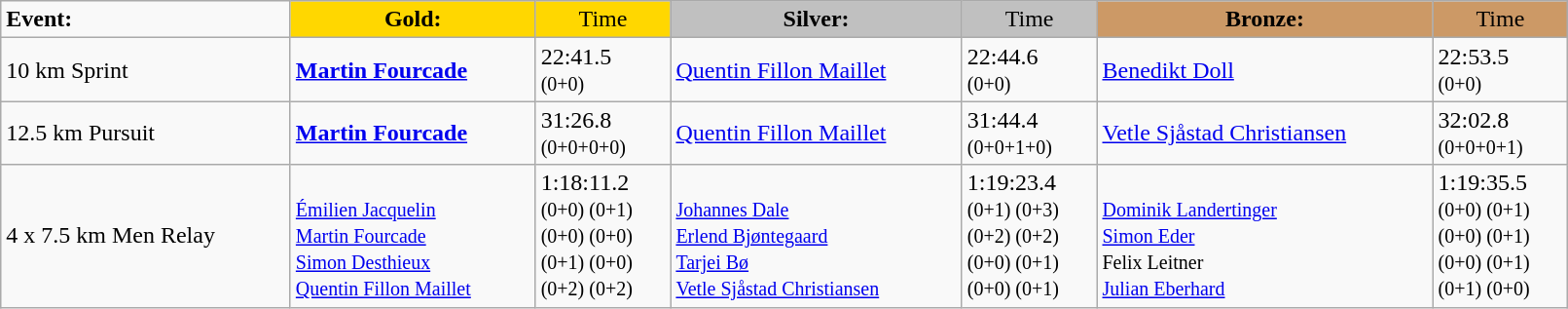<table class="wikitable" width=85%>
<tr>
<td><strong>Event:</strong></td>
<td style="text-align:center;background-color:gold;"><strong>Gold:</strong></td>
<td style="text-align:center;background-color:gold;">Time</td>
<td style="text-align:center;background-color:silver;"><strong>Silver:</strong></td>
<td style="text-align:center;background-color:silver;">Time</td>
<td style="text-align:center;background-color:#CC9966;"><strong>Bronze:</strong></td>
<td style="text-align:center;background-color:#CC9966;">Time</td>
</tr>
<tr>
<td>10 km Sprint</td>
<td><strong><a href='#'>Martin Fourcade</a></strong><br><small></small></td>
<td>22:41.5<br><small>(0+0)</small></td>
<td><a href='#'>Quentin Fillon Maillet</a><br><small></small></td>
<td>22:44.6<br><small>(0+0)</small></td>
<td><a href='#'>Benedikt Doll</a><br><small></small></td>
<td>22:53.5<br><small>(0+0)</small></td>
</tr>
<tr>
<td>12.5 km Pursuit</td>
<td><strong><a href='#'>Martin Fourcade</a></strong><br><small></small></td>
<td>31:26.8<br><small>(0+0+0+0)</small></td>
<td><a href='#'>Quentin Fillon Maillet</a><br><small></small></td>
<td>31:44.4<br><small>(0+0+1+0)</small></td>
<td><a href='#'>Vetle Sjåstad Christiansen</a><br><small></small></td>
<td>32:02.8<br><small>(0+0+0+1)</small></td>
</tr>
<tr>
<td>4 x 7.5 km Men Relay</td>
<td><strong></strong><br><small><a href='#'>Émilien Jacquelin</a><br><a href='#'>Martin Fourcade</a><br><a href='#'>Simon Desthieux</a><br><a href='#'>Quentin Fillon Maillet</a></small></td>
<td>1:18:11.2<br><small>(0+0) (0+1)<br>(0+0) (0+0)<br>(0+1) (0+0)<br>(0+2) (0+2)</small></td>
<td><br><small><a href='#'>Johannes Dale</a><br><a href='#'>Erlend Bjøntegaard</a><br><a href='#'>Tarjei Bø</a><br><a href='#'>Vetle Sjåstad Christiansen</a></small></td>
<td>1:19:23.4<br><small>(0+1) (0+3)<br>(0+2) (0+2)<br>(0+0) (0+1)<br>(0+0) (0+1)</small></td>
<td><br><small><a href='#'>Dominik Landertinger</a><br><a href='#'>Simon Eder</a><br>Felix Leitner<br><a href='#'>Julian Eberhard</a></small></td>
<td>1:19:35.5<br><small>(0+0) (0+1)<br>(0+0) (0+1)<br>(0+0) (0+1)<br>(0+1) (0+0)</small></td>
</tr>
</table>
